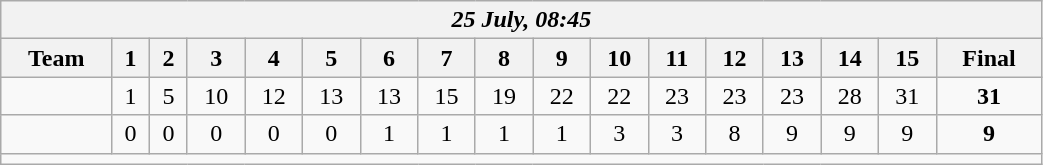<table class=wikitable style="text-align:center; width: 55%">
<tr>
<th colspan=17><em>25 July, 08:45</em></th>
</tr>
<tr>
<th>Team</th>
<th>1</th>
<th>2</th>
<th>3</th>
<th>4</th>
<th>5</th>
<th>6</th>
<th>7</th>
<th>8</th>
<th>9</th>
<th>10</th>
<th>11</th>
<th>12</th>
<th>13</th>
<th>14</th>
<th>15</th>
<th>Final</th>
</tr>
<tr>
<td align=left><strong></strong></td>
<td>1</td>
<td>5</td>
<td>10</td>
<td>12</td>
<td>13</td>
<td>13</td>
<td>15</td>
<td>19</td>
<td>22</td>
<td>22</td>
<td>23</td>
<td>23</td>
<td>23</td>
<td>28</td>
<td>31</td>
<td><strong>31</strong></td>
</tr>
<tr>
<td align=left></td>
<td>0</td>
<td>0</td>
<td>0</td>
<td>0</td>
<td>0</td>
<td>1</td>
<td>1</td>
<td>1</td>
<td>1</td>
<td>3</td>
<td>3</td>
<td>8</td>
<td>9</td>
<td>9</td>
<td>9</td>
<td><strong>9</strong></td>
</tr>
<tr>
<td colspan=17></td>
</tr>
</table>
